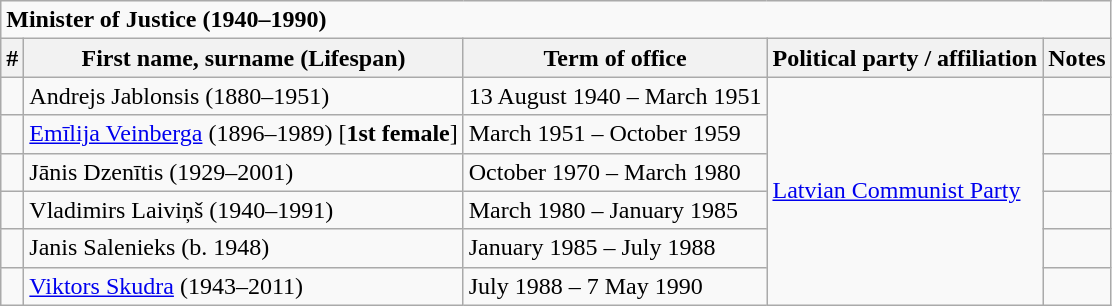<table class="wikitable">
<tr>
<td colspan="6"><strong>Minister of Justice (1940–1990)</strong></td>
</tr>
<tr>
<th><strong>#</strong></th>
<th><strong>First name, surname (Lifespan)</strong></th>
<th><strong>Term of office</strong></th>
<th><strong>Political party / affiliation</strong></th>
<th><strong>Notes</strong></th>
</tr>
<tr>
<td></td>
<td>Andrejs Jablonsis (1880–1951)</td>
<td>13 August 1940 – March 1951</td>
<td rowspan="6"><a href='#'>Latvian Communist Party</a></td>
<td></td>
</tr>
<tr>
<td></td>
<td><a href='#'>Emīlija Veinberga</a> (1896–1989) [<strong>1st female</strong>]</td>
<td>March 1951 – October 1959</td>
<td></td>
</tr>
<tr>
<td></td>
<td>Jānis Dzenītis (1929–2001)</td>
<td>October 1970 – March 1980</td>
<td></td>
</tr>
<tr>
<td></td>
<td>Vladimirs Laiviņš (1940–1991)</td>
<td>March 1980 – January 1985</td>
<td></td>
</tr>
<tr>
<td></td>
<td>Janis Salenieks (b. 1948)</td>
<td>January 1985 – July 1988</td>
<td></td>
</tr>
<tr>
<td></td>
<td><a href='#'>Viktors Skudra</a> (1943–2011)</td>
<td>July 1988 – 7 May 1990</td>
<td></td>
</tr>
</table>
